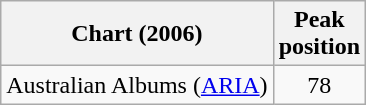<table class="wikitable">
<tr>
<th>Chart (2006)</th>
<th>Peak<br>position</th>
</tr>
<tr>
<td>Australian Albums (<a href='#'>ARIA</a>)</td>
<td align="center">78</td>
</tr>
</table>
